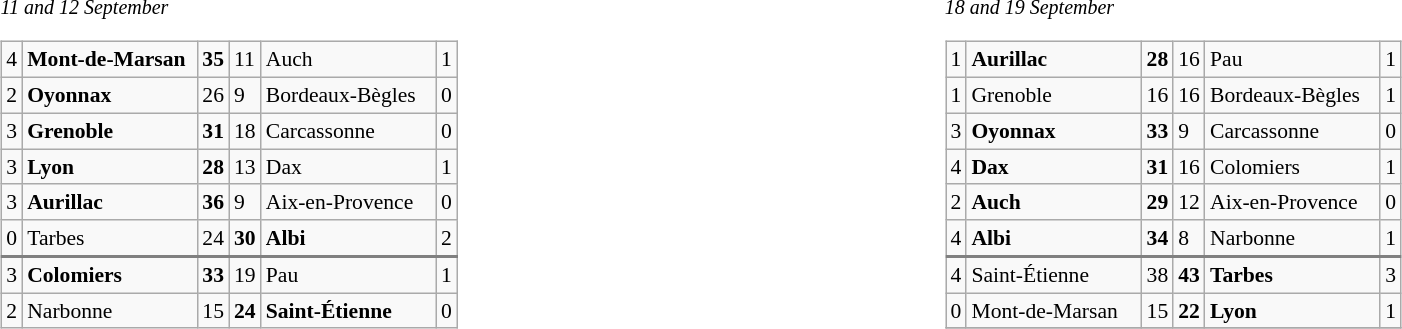<table width="100%" align="center" border="0" cellpadding="0" cellspacing="5">
<tr valign="top" align="left">
<td width="50%"><br><small><em>11 and 12 September</em></small><table class="wikitable gauche" cellpadding="0" cellspacing="0" style="font-size:90%;">
<tr>
<td>4</td>
<td width="110px"><strong>Mont-de-Marsan</strong></td>
<td> <strong>35</strong></td>
<td> 11</td>
<td width="110px">Auch</td>
<td>1</td>
</tr>
<tr>
<td>2</td>
<td><strong>Oyonnax</strong></td>
<td> 26</td>
<td> 9</td>
<td>Bordeaux-Bègles</td>
<td>0</td>
</tr>
<tr>
<td>3</td>
<td><strong>Grenoble</strong></td>
<td> <strong>31</strong></td>
<td> 18</td>
<td>Carcassonne</td>
<td>0</td>
</tr>
<tr>
<td>3</td>
<td><strong>Lyon</strong></td>
<td> <strong>28</strong></td>
<td> 13</td>
<td>Dax</td>
<td>1</td>
</tr>
<tr>
<td>3</td>
<td><strong> Aurillac</strong></td>
<td> <strong>36</strong></td>
<td> 9</td>
<td>Aix-en-Provence</td>
<td>0</td>
</tr>
<tr>
<td>0</td>
<td>Tarbes</td>
<td> 24</td>
<td> <strong>30</strong></td>
<td><strong>Albi</strong></td>
<td>2</td>
</tr>
<tr --- style="border-top:2px solid grey;">
<td>3</td>
<td><strong>Colomiers</strong></td>
<td> <strong>33</strong></td>
<td> 19</td>
<td>Pau</td>
<td>1</td>
</tr>
<tr>
<td>2</td>
<td>Narbonne</td>
<td> 15</td>
<td> <strong>24</strong></td>
<td><strong>Saint-Étienne</strong></td>
<td>0</td>
</tr>
</table>
</td>
<td width="50%"><br><small><em>18 and 19 September</em></small><table class="wikitable gauche" cellpadding="0" cellspacing="0" style="font-size:90%;">
<tr>
<td>1</td>
<td width="110px"><strong>Aurillac</strong></td>
<td> <strong>28</strong></td>
<td> 16</td>
<td width="110px">Pau</td>
<td>1</td>
</tr>
<tr>
<td>1</td>
<td>Grenoble</td>
<td> 16</td>
<td> 16</td>
<td>Bordeaux-Bègles</td>
<td>1</td>
</tr>
<tr>
<td>3</td>
<td><strong>Oyonnax</strong></td>
<td> <strong>33</strong></td>
<td> 9</td>
<td>Carcassonne</td>
<td>0</td>
</tr>
<tr>
<td>4</td>
<td><strong>Dax</strong></td>
<td> <strong>31</strong></td>
<td> 16</td>
<td>Colomiers</td>
<td>1</td>
</tr>
<tr>
<td>2</td>
<td><strong>Auch</strong></td>
<td> <strong>29</strong></td>
<td> 12</td>
<td>Aix-en-Provence</td>
<td>0</td>
</tr>
<tr>
<td>4</td>
<td><strong>Albi</strong></td>
<td> <strong>34</strong></td>
<td> 8</td>
<td>Narbonne</td>
<td>1</td>
</tr>
<tr --- style="border-top:2px solid grey;">
<td>4</td>
<td>Saint-Étienne</td>
<td> 38</td>
<td> <strong>43</strong></td>
<td><strong>Tarbes</strong></td>
<td>3</td>
</tr>
<tr>
<td>0</td>
<td>Mont-de-Marsan</td>
<td> 15</td>
<td> <strong>22</strong></td>
<td><strong>Lyon</strong></td>
<td>1</td>
</tr>
<tr>
</tr>
</table>
</td>
</tr>
</table>
